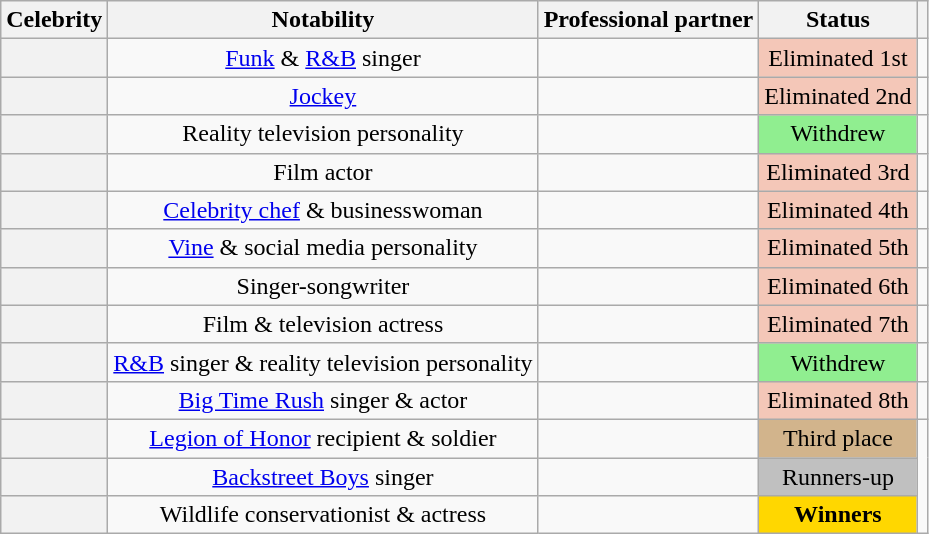<table class="wikitable sortable" style="text-align:center;">
<tr>
<th scope="col">Celebrity</th>
<th scope="col" class="unsortable">Notability</th>
<th scope="col">Professional partner</th>
<th scope="col">Status</th>
<th scope="col" class="unsortable"></th>
</tr>
<tr>
<th scope="row"></th>
<td><a href='#'>Funk</a> & <a href='#'>R&B</a> singer</td>
<td></td>
<td style="background:#f4c7b8;">Eliminated 1st<br></td>
<td></td>
</tr>
<tr>
<th scope="row"></th>
<td><a href='#'>Jockey</a></td>
<td></td>
<td style="background:#f4c7b8;">Eliminated 2nd<br></td>
<td></td>
</tr>
<tr>
<th scope="row"></th>
<td>Reality television personality</td>
<td></td>
<td style="background:lightgreen;">Withdrew<br></td>
<td></td>
</tr>
<tr>
<th scope="row"></th>
<td>Film actor</td>
<td></td>
<td style="background:#f4c7b8;">Eliminated 3rd<br></td>
<td></td>
</tr>
<tr>
<th scope="row"></th>
<td><a href='#'>Celebrity chef</a> & businesswoman</td>
<td><br><em></em></td>
<td style="background:#f4c7b8;">Eliminated 4th<br></td>
<td></td>
</tr>
<tr>
<th scope="row"></th>
<td><a href='#'>Vine</a> & social media personality</td>
<td><br><em></em></td>
<td style="background:#f4c7b8;">Eliminated 5th<br></td>
<td></td>
</tr>
<tr>
<th scope="row"></th>
<td>Singer-songwriter</td>
<td><br><em></em></td>
<td style="background:#f4c7b8;">Eliminated 6th<br></td>
<td></td>
</tr>
<tr>
<th scope="row"></th>
<td>Film & television actress</td>
<td><br><em></em></td>
<td style="background:#f4c7b8;">Eliminated 7th<br></td>
<td></td>
</tr>
<tr>
<th scope="row"></th>
<td><a href='#'>R&B</a> singer & reality television personality</td>
<td><br><em></em></td>
<td style="background:lightgreen;">Withdrew<br></td>
<td></td>
</tr>
<tr>
<th scope="row"></th>
<td><a href='#'>Big Time Rush</a> singer & actor</td>
<td><br><em></em></td>
<td style="background:#f4c7b8;">Eliminated 8th<br></td>
<td></td>
</tr>
<tr>
<th scope="row"></th>
<td><a href='#'>Legion of Honor</a> recipient & soldier</td>
<td><br><em></em></td>
<td style="background:tan;">Third place<br></td>
<td rowspan=3></td>
</tr>
<tr>
<th scope="row"></th>
<td><a href='#'>Backstreet Boys</a> singer</td>
<td><br><em></em></td>
<td style="background:silver;">Runners-up<br></td>
</tr>
<tr>
<th scope="row"></th>
<td>Wildlife conservationist & actress</td>
<td><br><em></em></td>
<td style="background:gold;"><strong>Winners</strong><br></td>
</tr>
</table>
